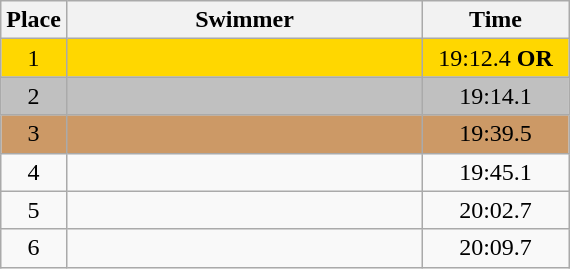<table class=wikitable style="text-align:center">
<tr>
<th>Place</th>
<th width=230>Swimmer</th>
<th width=90>Time</th>
</tr>
<tr bgcolor=gold>
<td>1</td>
<td align=left></td>
<td>19:12.4 <strong>OR</strong></td>
</tr>
<tr bgcolor=silver>
<td>2</td>
<td align=left></td>
<td>19:14.1</td>
</tr>
<tr bgcolor=cc9966>
<td>3</td>
<td align=left></td>
<td>19:39.5</td>
</tr>
<tr>
<td>4</td>
<td align=left></td>
<td>19:45.1</td>
</tr>
<tr>
<td>5</td>
<td align=left></td>
<td>20:02.7</td>
</tr>
<tr>
<td>6</td>
<td align=left></td>
<td>20:09.7</td>
</tr>
</table>
